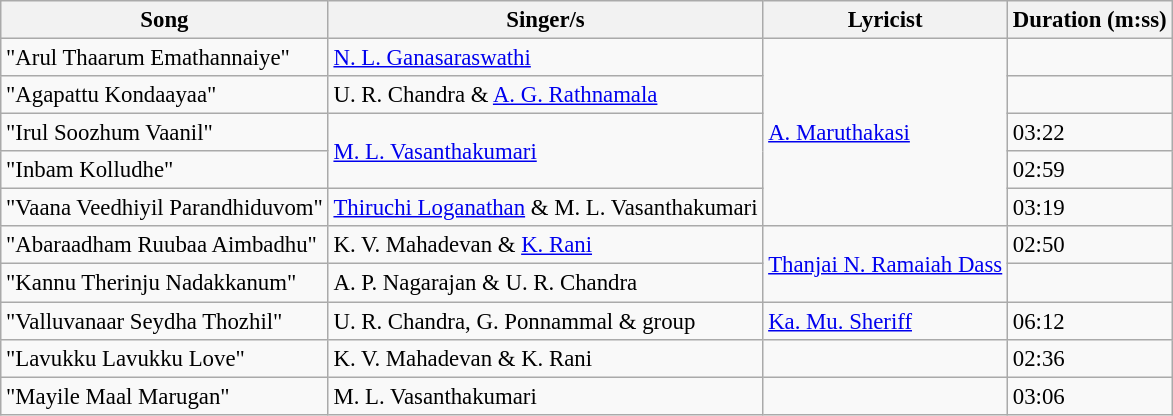<table class="wikitable" style="font-size:95%;">
<tr>
<th>Song</th>
<th>Singer/s</th>
<th>Lyricist</th>
<th>Duration (m:ss)</th>
</tr>
<tr>
<td>"Arul Thaarum Emathannaiye"</td>
<td><a href='#'>N. L. Ganasaraswathi</a></td>
<td rowspan="5"><a href='#'>A. Maruthakasi</a></td>
<td></td>
</tr>
<tr>
<td>"Agapattu Kondaayaa"</td>
<td>U. R. Chandra & <a href='#'>A. G. Rathnamala</a></td>
<td></td>
</tr>
<tr>
<td>"Irul Soozhum Vaanil"</td>
<td rowspan=2><a href='#'>M. L. Vasanthakumari</a></td>
<td>03:22</td>
</tr>
<tr>
<td>"Inbam Kolludhe"</td>
<td>02:59</td>
</tr>
<tr>
<td>"Vaana Veedhiyil Parandhiduvom"</td>
<td><a href='#'>Thiruchi Loganathan</a> & M. L. Vasanthakumari</td>
<td>03:19</td>
</tr>
<tr>
<td>"Abaraadham Ruubaa Aimbadhu"</td>
<td>K. V. Mahadevan & <a href='#'>K. Rani</a></td>
<td rowspan="2"><a href='#'>Thanjai N. Ramaiah Dass</a></td>
<td>02:50</td>
</tr>
<tr>
<td>"Kannu Therinju Nadakkanum"</td>
<td>A. P. Nagarajan & U. R. Chandra</td>
<td></td>
</tr>
<tr>
<td>"Valluvanaar Seydha Thozhil"</td>
<td>U. R. Chandra, G. Ponnammal & group</td>
<td><a href='#'>Ka. Mu. Sheriff</a></td>
<td>06:12</td>
</tr>
<tr>
<td>"Lavukku Lavukku Love"</td>
<td>K. V. Mahadevan & K. Rani</td>
<td></td>
<td>02:36</td>
</tr>
<tr>
<td>"Mayile Maal Marugan"</td>
<td>M. L. Vasanthakumari</td>
<td></td>
<td>03:06</td>
</tr>
</table>
